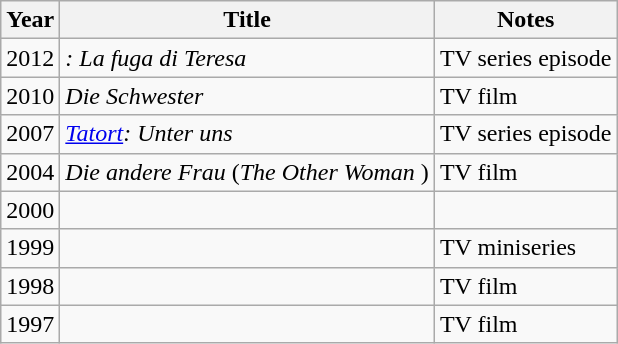<table class="wikitable">
<tr>
<th>Year</th>
<th>Title</th>
<th>Notes</th>
</tr>
<tr>
<td>2012</td>
<td><em>: La fuga di Teresa</em></td>
<td>TV series episode</td>
</tr>
<tr>
<td>2010</td>
<td><em>Die Schwester</em></td>
<td>TV film</td>
</tr>
<tr>
<td>2007</td>
<td><em><a href='#'>Tatort</a>: Unter uns</em></td>
<td>TV series episode</td>
</tr>
<tr>
<td>2004</td>
<td><em>Die andere Frau</em> (<em>The Other Woman</em> )</td>
<td>TV film</td>
</tr>
<tr>
<td>2000</td>
<td><em></em></td>
<td></td>
</tr>
<tr>
<td>1999</td>
<td><em></em></td>
<td>TV miniseries</td>
</tr>
<tr>
<td>1998</td>
<td><em></em></td>
<td>TV film</td>
</tr>
<tr>
<td>1997</td>
<td><em></em></td>
<td>TV film</td>
</tr>
</table>
